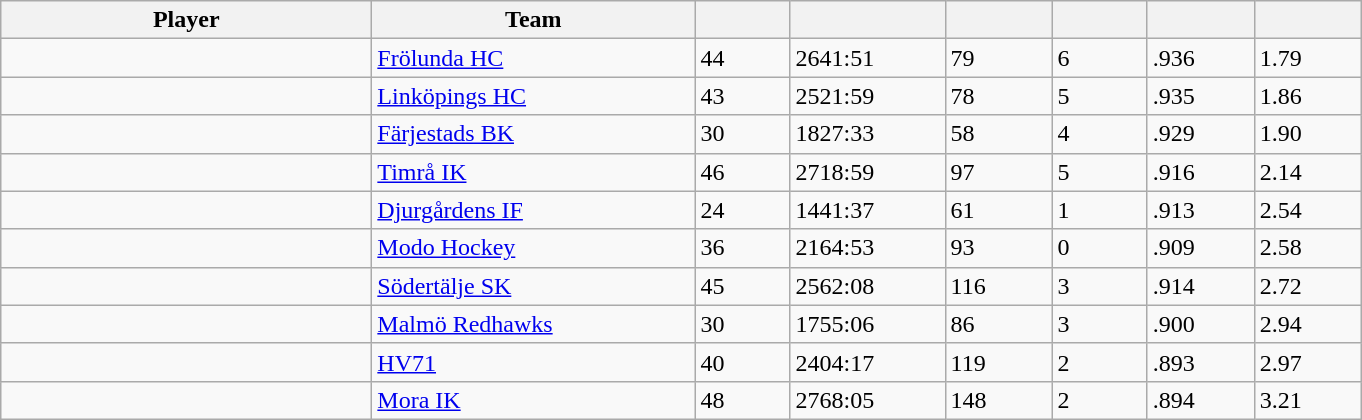<table class="wikitable sortable">
<tr>
<th style="width: 15em;">Player</th>
<th style="width: 13em;">Team</th>
<th style="width: 3.5em;"></th>
<th style="width: 6em;"></th>
<th style="width: 4em;"></th>
<th style="width: 3.5em;"></th>
<th style="width: 4em;"></th>
<th style="width: 4em;"></th>
</tr>
<tr>
<td> </td>
<td><a href='#'>Frölunda HC</a></td>
<td>44</td>
<td>2641:51</td>
<td>79</td>
<td>6</td>
<td>.936</td>
<td>1.79</td>
</tr>
<tr>
<td> </td>
<td><a href='#'>Linköpings HC</a></td>
<td>43</td>
<td>2521:59</td>
<td>78</td>
<td>5</td>
<td>.935</td>
<td>1.86</td>
</tr>
<tr>
<td> </td>
<td><a href='#'>Färjestads BK</a></td>
<td>30</td>
<td>1827:33</td>
<td>58</td>
<td>4</td>
<td>.929</td>
<td>1.90</td>
</tr>
<tr>
<td> </td>
<td><a href='#'>Timrå IK</a></td>
<td>46</td>
<td>2718:59</td>
<td>97</td>
<td>5</td>
<td>.916</td>
<td>2.14</td>
</tr>
<tr>
<td> </td>
<td><a href='#'>Djurgårdens IF</a></td>
<td>24</td>
<td>1441:37</td>
<td>61</td>
<td>1</td>
<td>.913</td>
<td>2.54</td>
</tr>
<tr>
<td> </td>
<td><a href='#'>Modo Hockey</a></td>
<td>36</td>
<td>2164:53</td>
<td>93</td>
<td>0</td>
<td>.909</td>
<td>2.58</td>
</tr>
<tr>
<td> </td>
<td><a href='#'>Södertälje SK</a></td>
<td>45</td>
<td>2562:08</td>
<td>116</td>
<td>3</td>
<td>.914</td>
<td>2.72</td>
</tr>
<tr>
<td> </td>
<td><a href='#'>Malmö Redhawks</a></td>
<td>30</td>
<td>1755:06</td>
<td>86</td>
<td>3</td>
<td>.900</td>
<td>2.94</td>
</tr>
<tr>
<td> </td>
<td><a href='#'>HV71</a></td>
<td>40</td>
<td>2404:17</td>
<td>119</td>
<td>2</td>
<td>.893</td>
<td>2.97</td>
</tr>
<tr>
<td> </td>
<td><a href='#'>Mora IK</a></td>
<td>48</td>
<td>2768:05</td>
<td>148</td>
<td>2</td>
<td>.894</td>
<td>3.21</td>
</tr>
</table>
